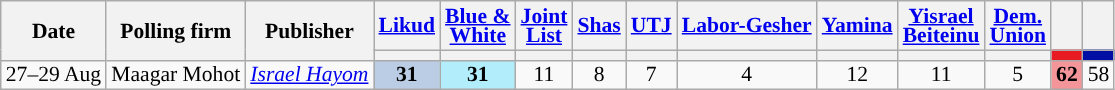<table class="wikitable sortable" style="text-align:center;font-size:90%;line-height:13px">
<tr>
<th rowspan="2">Date</th>
<th rowspan="2">Polling firm</th>
<th rowspan="2">Publisher</th>
<th><a href='#'>Likud</a></th>
<th><a href='#'>Blue &<br>White</a></th>
<th><a href='#'>Joint<br>List</a></th>
<th><a href='#'>Shas</a></th>
<th><a href='#'>UTJ</a></th>
<th><a href='#'>Labor-Gesher</a></th>
<th><a href='#'>Yamina</a></th>
<th><a href='#'>Yisrael<br>Beiteinu</a></th>
<th><a href='#'>Dem.<br>Union</a></th>
<th></th>
<th></th>
</tr>
<tr>
<th style="background:"></th>
<th style="background:"></th>
<th style="background:"></th>
<th style="background:"></th>
<th style="background:"></th>
<th style="background:"></th>
<th style="background:"></th>
<th style="background:"></th>
<th style="background:"></th>
<th style="background:#E81B23;"></th>
<th style="background:#000EA3;"></th>
</tr>
<tr>
<td data-sort-value="2019-08-29">27–29 Aug</td>
<td>Maagar Mohot</td>
<td><em><a href='#'>Israel Hayom</a></em></td>
<td style="background:#BBCDE4"><strong>31</strong>	</td>
<td style="background:#B2EDFB"><strong>31</strong>	</td>
<td>11					</td>
<td>8					</td>
<td>7					</td>
<td>4					</td>
<td>12					</td>
<td>11					</td>
<td>5					</td>
<td style="background:#F4959A"><strong>62</strong>	</td>
<td>58					</td>
</tr>
</table>
